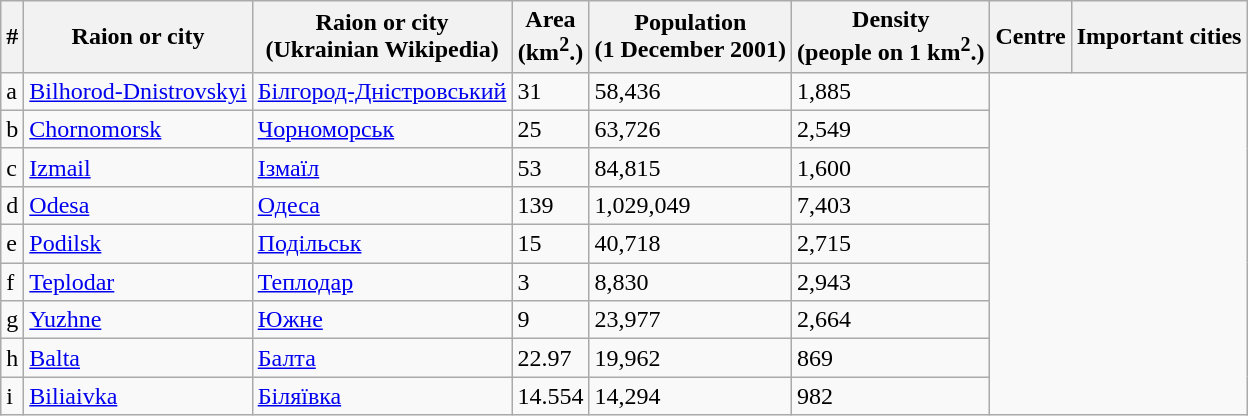<table class="wikitable">
<tr>
<th>#</th>
<th>Raion or city</th>
<th>Raion or city<br>(Ukrainian Wikipedia)</th>
<th>Area<br>(km<sup>2</sup>.)</th>
<th>Population<br>(1 December 2001)</th>
<th>Density<br>(people on 1 km<sup>2</sup>.)</th>
<th>Centre</th>
<th>Important cities</th>
</tr>
<tr>
<td>a</td>
<td><a href='#'>Bilhorod-Dnistrovskyi</a></td>
<td><a href='#'>Білгород-Дністровський</a></td>
<td>31</td>
<td>58,436</td>
<td>1,885</td>
</tr>
<tr>
<td>b</td>
<td><a href='#'>Chornomorsk</a></td>
<td><a href='#'>Чорноморськ</a></td>
<td>25</td>
<td>63,726</td>
<td>2,549</td>
</tr>
<tr>
<td>c</td>
<td><a href='#'>Izmail</a></td>
<td><a href='#'>Ізмаїл</a></td>
<td>53</td>
<td>84,815</td>
<td>1,600</td>
</tr>
<tr>
<td>d</td>
<td><a href='#'>Odesa</a></td>
<td><a href='#'>Одеса</a></td>
<td>139</td>
<td>1,029,049</td>
<td>7,403</td>
</tr>
<tr>
<td>e</td>
<td><a href='#'>Podilsk</a></td>
<td><a href='#'>Подільськ</a></td>
<td>15</td>
<td>40,718</td>
<td>2,715</td>
</tr>
<tr>
<td>f</td>
<td><a href='#'>Teplodar</a></td>
<td><a href='#'>Теплодар</a></td>
<td>3</td>
<td>8,830</td>
<td>2,943</td>
</tr>
<tr>
<td>g</td>
<td><a href='#'>Yuzhne</a></td>
<td><a href='#'>Южне</a></td>
<td>9</td>
<td>23,977</td>
<td>2,664</td>
</tr>
<tr>
<td>h</td>
<td><a href='#'>Balta</a></td>
<td><a href='#'>Балта</a></td>
<td>22.97</td>
<td>19,962</td>
<td>869</td>
</tr>
<tr>
<td>i</td>
<td><a href='#'>Biliaivka</a></td>
<td><a href='#'>Біляївка</a></td>
<td>14.554</td>
<td>14,294</td>
<td>982</td>
</tr>
</table>
